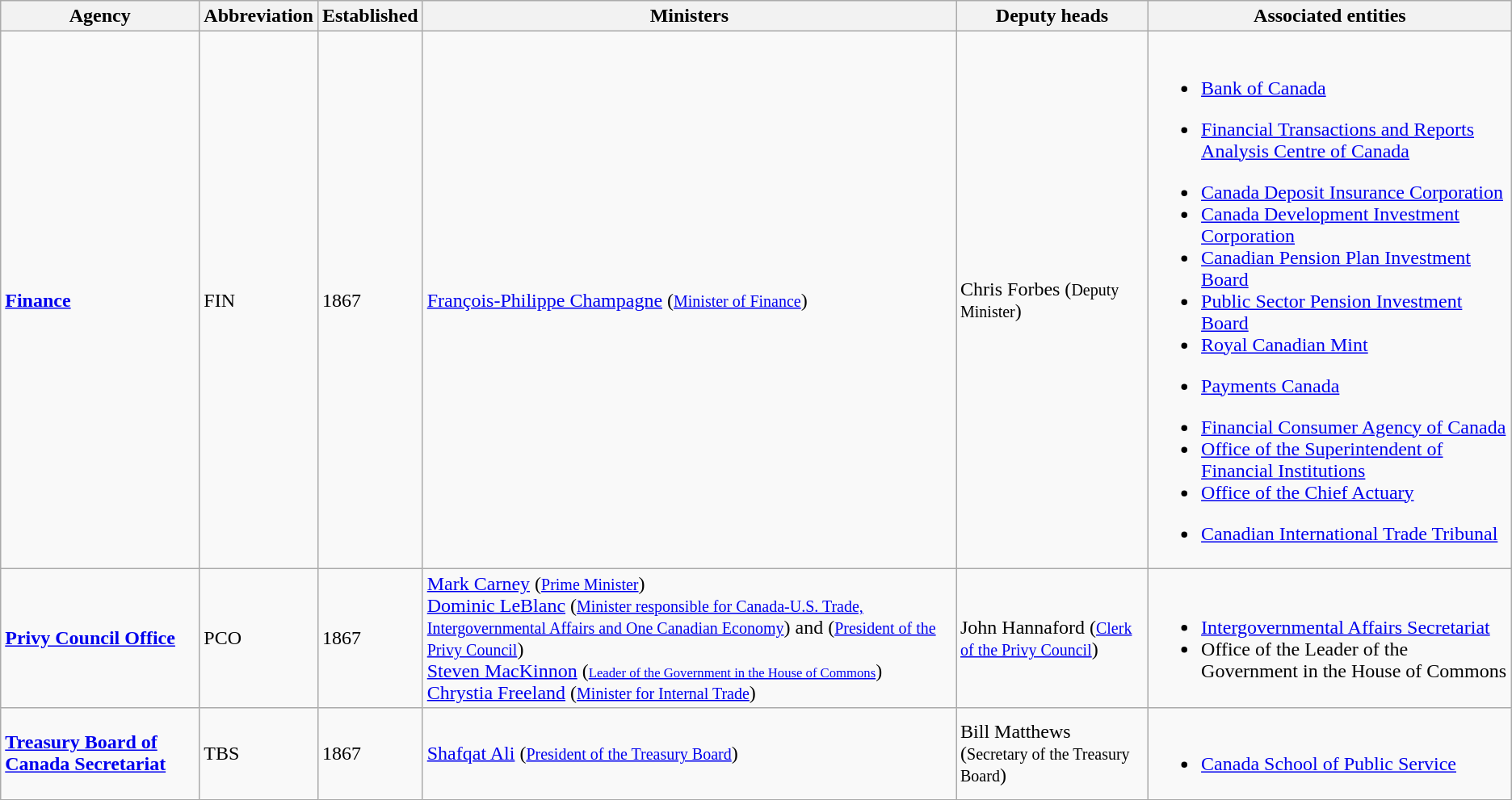<table class="wikitable">
<tr>
<th>Agency</th>
<th>Abbreviation</th>
<th>Established</th>
<th>Ministers</th>
<th>Deputy heads</th>
<th>Associated entities</th>
</tr>
<tr>
<td><strong><a href='#'>Finance</a></strong></td>
<td>FIN</td>
<td>1867</td>
<td><a href='#'>François-Philippe Champagne</a> (<small><a href='#'>Minister of Finance</a></small>)</td>
<td>Chris Forbes (<small>Deputy Minister</small>)</td>
<td><br><ul><li><a href='#'>Bank of Canada</a></li></ul><ul><li><a href='#'>Financial Transactions and Reports Analysis Centre of Canada</a></li></ul><ul><li><a href='#'>Canada Deposit Insurance Corporation</a></li><li><a href='#'>Canada Development Investment Corporation</a></li><li><a href='#'>Canadian Pension Plan Investment Board</a></li><li><a href='#'>Public Sector Pension Investment Board</a></li><li><a href='#'>Royal Canadian Mint</a></li></ul><ul><li><a href='#'>Payments Canada</a></li></ul><ul><li><a href='#'>Financial Consumer Agency of Canada</a></li><li><a href='#'>Office of the Superintendent of Financial Institutions</a></li><li><a href='#'>Office of the Chief Actuary</a></li></ul><ul><li><a href='#'>Canadian International Trade Tribunal</a></li></ul></td>
</tr>
<tr>
<td><a href='#'><strong>Privy Council Office</strong></a></td>
<td>PCO</td>
<td>1867</td>
<td><a href='#'>Mark Carney</a> (<small><a href='#'>Prime Minister</a></small>)<br><a href='#'>Dominic LeBlanc</a> (<small><a href='#'>Minister responsible for Canada-U.S. Trade, Intergovernmental Affairs and One Canadian Economy</a></small>) and (<small><a href='#'>President of the Privy Council</a></small>)<br><a href='#'>Steven MacKinnon</a> (<small><a href='#'><small>Leader of the Government in the House of Commons</small></a></small>)<br><a href='#'>Chrystia Freeland</a> (<small><a href='#'>Minister for Internal Trade</a></small>)</td>
<td>John Hannaford (<small><a href='#'>Clerk of the Privy Council</a></small>)</td>
<td><br><ul><li><a href='#'>Intergovernmental Affairs Secretariat</a></li><li>Office of the Leader of the Government in the House of Commons</li></ul></td>
</tr>
<tr>
<td><strong><a href='#'>Treasury Board of Canada Secretariat</a></strong></td>
<td>TBS</td>
<td>1867</td>
<td><a href='#'>Shafqat Ali</a> (<small><a href='#'>President of the Treasury Board</a></small>)</td>
<td>Bill Matthews<br>(<small>Secretary of the Treasury Board</small>)</td>
<td><br><ul><li><a href='#'>Canada School of Public Service</a></li></ul></td>
</tr>
</table>
